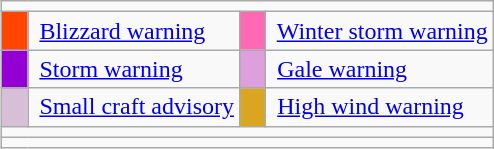<table class="wikitable" align="right" style="margin: 1em; margin-top: 0;">
<tr>
<td colspan="4" align="center"></td>
</tr>
<tr>
<td style="width:10px; height:10px; background:#FF4500;"></td>
<td> <a href='#'>Blizzard warning</a></td>
<td style="width:10px; height:5px; background:#FF69B4;"></td>
<td> <a href='#'>Winter storm warning</a></td>
</tr>
<tr>
<td style="width:10px; height:10px; background:#9400D3;"></td>
<td> <a href='#'>Storm warning</a></td>
<td style="width:10px; height:5px; background:#DDA0DD;"></td>
<td> <a href='#'>Gale warning</a></td>
</tr>
<tr>
<td style="width:10px; height:5px; background:#D8BFD8;"></td>
<td> <a href='#'>Small craft advisory</a></td>
<td style="width:10px; height:5px; background:#DAA520;"></td>
<td> <a href='#'>High wind warning</a></td>
</tr>
<tr>
<td colspan="4"></td>
</tr>
<tr>
<td colspan="4"></td>
</tr>
</table>
